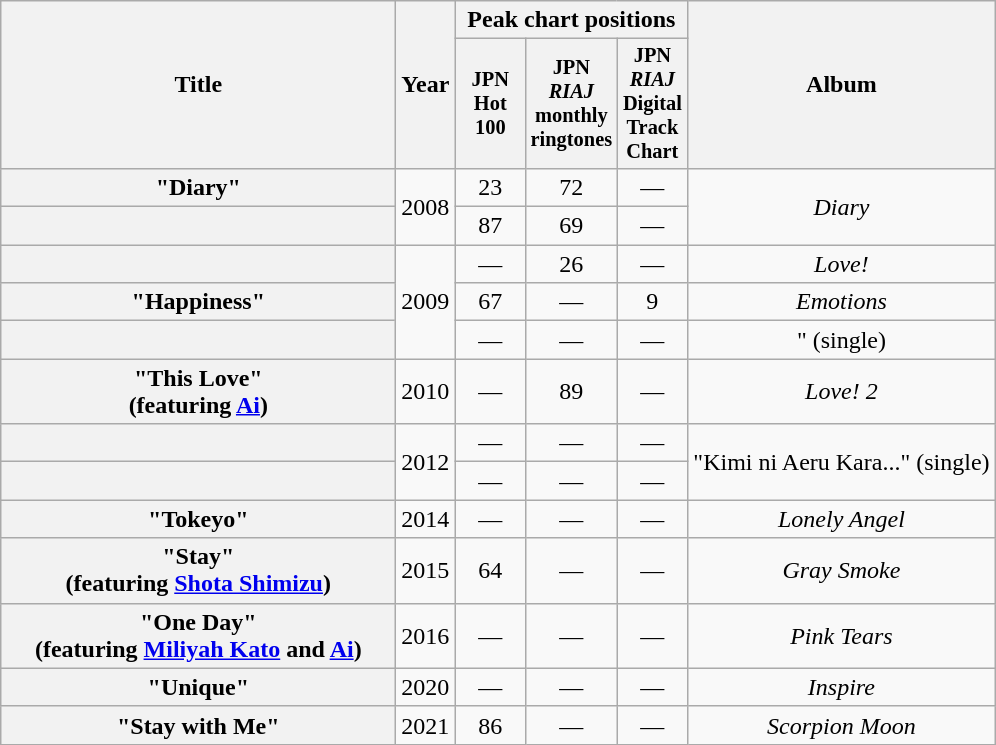<table class="wikitable plainrowheaders" style="text-align:center;">
<tr>
<th scope="col" rowspan="2" style="width:16em;">Title</th>
<th scope="col" rowspan="2">Year</th>
<th scope="col" colspan="3">Peak chart positions</th>
<th scope="col" rowspan="2">Album</th>
</tr>
<tr>
<th style="width:3em;font-size:85%">JPN  Hot 100<br></th>
<th style="width:3em;font-size:85%">JPN <em>RIAJ</em><br>monthly<br>ringtones<br></th>
<th style="width:3em;font-size:85%">JPN <em>RIAJ</em><br>Digital<br>Track<br>Chart<br></th>
</tr>
<tr>
<th scope="row">"Diary"</th>
<td rowspan="2">2008</td>
<td>23</td>
<td>72</td>
<td>—</td>
<td rowspan="2"><em>Diary</em></td>
</tr>
<tr>
<th scope="row"></th>
<td>87</td>
<td>69</td>
<td>—</td>
</tr>
<tr>
<th scope="row"></th>
<td rowspan="3">2009</td>
<td>—</td>
<td>26</td>
<td>—</td>
<td><em>Love!</em></td>
</tr>
<tr>
<th scope="row">"Happiness"</th>
<td>67</td>
<td>—</td>
<td>9</td>
<td><em>Emotions</em></td>
</tr>
<tr>
<th scope="row"></th>
<td>—</td>
<td>—</td>
<td>—</td>
<td>" <span>(single)</span></td>
</tr>
<tr>
<th scope="row">"This Love"<br><span>(featuring <a href='#'>Ai</a>)</span></th>
<td>2010</td>
<td>—</td>
<td>89</td>
<td>—</td>
<td><em>Love! 2</em></td>
</tr>
<tr>
<th scope="row"></th>
<td rowspan="2">2012</td>
<td>—</td>
<td>—</td>
<td>—</td>
<td rowspan="2">"Kimi ni Aeru Kara..." <span>(single)</span></td>
</tr>
<tr>
<th scope="row"></th>
<td>—</td>
<td>—</td>
<td>—</td>
</tr>
<tr>
<th scope="row">"Tokeyo"</th>
<td>2014</td>
<td>—</td>
<td>—</td>
<td>—</td>
<td><em>Lonely Angel</em></td>
</tr>
<tr>
<th scope="row">"Stay"<br><span>(featuring <a href='#'>Shota Shimizu</a>)</span></th>
<td>2015</td>
<td>64</td>
<td>—</td>
<td>—</td>
<td><em>Gray Smoke</em></td>
</tr>
<tr>
<th scope="row">"One Day"<br><span>(featuring <a href='#'>Miliyah Kato</a> and <a href='#'>Ai</a>)</span></th>
<td>2016</td>
<td>—</td>
<td>—</td>
<td>—</td>
<td><em>Pink Tears</em></td>
</tr>
<tr>
<th scope="row">"Unique"</th>
<td>2020</td>
<td>—</td>
<td>—</td>
<td>—</td>
<td><em>Inspire</em></td>
</tr>
<tr>
<th scope="row">"Stay with Me"</th>
<td>2021</td>
<td>86</td>
<td>—</td>
<td>—</td>
<td><em>Scorpion Moon</em></td>
</tr>
</table>
